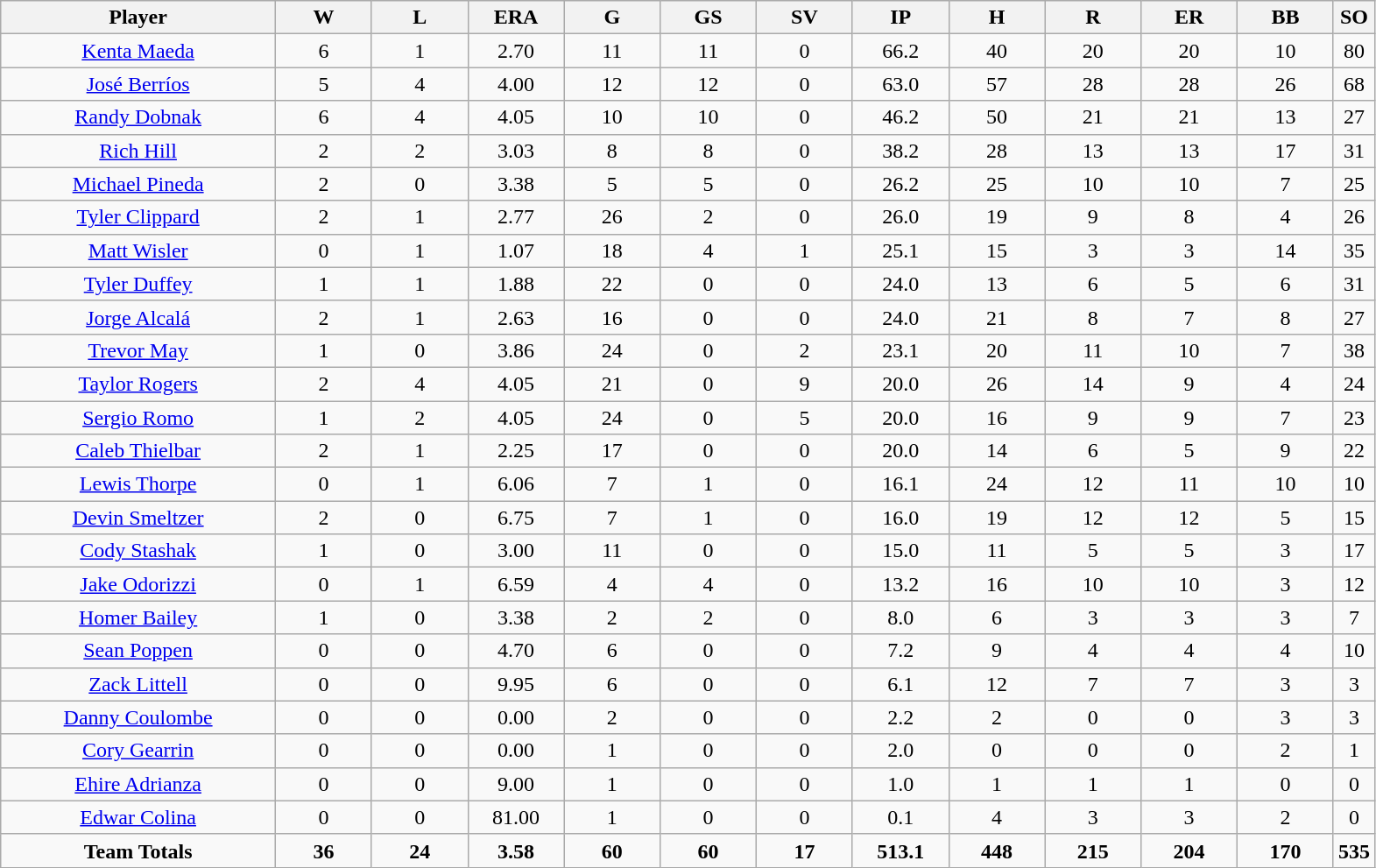<table class=wikitable style="text-align:center">
<tr>
<th bgcolor=#DDDDFF; width="20%">Player</th>
<th bgcolor=#DDDDFF; width="7%">W</th>
<th bgcolor=#DDDDFF; width="7%">L</th>
<th bgcolor=#DDDDFF; width="7%">ERA</th>
<th bgcolor=#DDDDFF; width="7%">G</th>
<th bgcolor=#DDDDFF; width="7%">GS</th>
<th bgcolor=#DDDDFF; width="7%">SV</th>
<th bgcolor=#DDDDFF; width="7%">IP</th>
<th bgcolor=#DDDDFF; width="7%">H</th>
<th bgcolor=#DDDDFF; width="7%">R</th>
<th bgcolor=#DDDDFF; width="7%">ER</th>
<th bgcolor=#DDDDFF; width="7%">BB</th>
<th bgcolor=#DDDDFF; width="7%">SO</th>
</tr>
<tr>
<td><a href='#'>Kenta Maeda</a></td>
<td>6</td>
<td>1</td>
<td>2.70</td>
<td>11</td>
<td>11</td>
<td>0</td>
<td>66.2</td>
<td>40</td>
<td>20</td>
<td>20</td>
<td>10</td>
<td>80</td>
</tr>
<tr>
<td><a href='#'>José Berríos</a></td>
<td>5</td>
<td>4</td>
<td>4.00</td>
<td>12</td>
<td>12</td>
<td>0</td>
<td>63.0</td>
<td>57</td>
<td>28</td>
<td>28</td>
<td>26</td>
<td>68</td>
</tr>
<tr>
<td><a href='#'>Randy Dobnak</a></td>
<td>6</td>
<td>4</td>
<td>4.05</td>
<td>10</td>
<td>10</td>
<td>0</td>
<td>46.2</td>
<td>50</td>
<td>21</td>
<td>21</td>
<td>13</td>
<td>27</td>
</tr>
<tr>
<td><a href='#'>Rich Hill</a></td>
<td>2</td>
<td>2</td>
<td>3.03</td>
<td>8</td>
<td>8</td>
<td>0</td>
<td>38.2</td>
<td>28</td>
<td>13</td>
<td>13</td>
<td>17</td>
<td>31</td>
</tr>
<tr>
<td><a href='#'>Michael Pineda</a></td>
<td>2</td>
<td>0</td>
<td>3.38</td>
<td>5</td>
<td>5</td>
<td>0</td>
<td>26.2</td>
<td>25</td>
<td>10</td>
<td>10</td>
<td>7</td>
<td>25</td>
</tr>
<tr>
<td><a href='#'>Tyler Clippard</a></td>
<td>2</td>
<td>1</td>
<td>2.77</td>
<td>26</td>
<td>2</td>
<td>0</td>
<td>26.0</td>
<td>19</td>
<td>9</td>
<td>8</td>
<td>4</td>
<td>26</td>
</tr>
<tr>
<td><a href='#'>Matt Wisler</a></td>
<td>0</td>
<td>1</td>
<td>1.07</td>
<td>18</td>
<td>4</td>
<td>1</td>
<td>25.1</td>
<td>15</td>
<td>3</td>
<td>3</td>
<td>14</td>
<td>35</td>
</tr>
<tr>
<td><a href='#'>Tyler Duffey</a></td>
<td>1</td>
<td>1</td>
<td>1.88</td>
<td>22</td>
<td>0</td>
<td>0</td>
<td>24.0</td>
<td>13</td>
<td>6</td>
<td>5</td>
<td>6</td>
<td>31</td>
</tr>
<tr>
<td><a href='#'>Jorge Alcalá</a></td>
<td>2</td>
<td>1</td>
<td>2.63</td>
<td>16</td>
<td>0</td>
<td>0</td>
<td>24.0</td>
<td>21</td>
<td>8</td>
<td>7</td>
<td>8</td>
<td>27</td>
</tr>
<tr>
<td><a href='#'>Trevor May</a></td>
<td>1</td>
<td>0</td>
<td>3.86</td>
<td>24</td>
<td>0</td>
<td>2</td>
<td>23.1</td>
<td>20</td>
<td>11</td>
<td>10</td>
<td>7</td>
<td>38</td>
</tr>
<tr>
<td><a href='#'>Taylor Rogers</a></td>
<td>2</td>
<td>4</td>
<td>4.05</td>
<td>21</td>
<td>0</td>
<td>9</td>
<td>20.0</td>
<td>26</td>
<td>14</td>
<td>9</td>
<td>4</td>
<td>24</td>
</tr>
<tr>
<td><a href='#'>Sergio Romo</a></td>
<td>1</td>
<td>2</td>
<td>4.05</td>
<td>24</td>
<td>0</td>
<td>5</td>
<td>20.0</td>
<td>16</td>
<td>9</td>
<td>9</td>
<td>7</td>
<td>23</td>
</tr>
<tr>
<td><a href='#'>Caleb Thielbar</a></td>
<td>2</td>
<td>1</td>
<td>2.25</td>
<td>17</td>
<td>0</td>
<td>0</td>
<td>20.0</td>
<td>14</td>
<td>6</td>
<td>5</td>
<td>9</td>
<td>22</td>
</tr>
<tr>
<td><a href='#'>Lewis Thorpe</a></td>
<td>0</td>
<td>1</td>
<td>6.06</td>
<td>7</td>
<td>1</td>
<td>0</td>
<td>16.1</td>
<td>24</td>
<td>12</td>
<td>11</td>
<td>10</td>
<td>10</td>
</tr>
<tr>
<td><a href='#'>Devin Smeltzer</a></td>
<td>2</td>
<td>0</td>
<td>6.75</td>
<td>7</td>
<td>1</td>
<td>0</td>
<td>16.0</td>
<td>19</td>
<td>12</td>
<td>12</td>
<td>5</td>
<td>15</td>
</tr>
<tr>
<td><a href='#'>Cody Stashak</a></td>
<td>1</td>
<td>0</td>
<td>3.00</td>
<td>11</td>
<td>0</td>
<td>0</td>
<td>15.0</td>
<td>11</td>
<td>5</td>
<td>5</td>
<td>3</td>
<td>17</td>
</tr>
<tr>
<td><a href='#'>Jake Odorizzi</a></td>
<td>0</td>
<td>1</td>
<td>6.59</td>
<td>4</td>
<td>4</td>
<td>0</td>
<td>13.2</td>
<td>16</td>
<td>10</td>
<td>10</td>
<td>3</td>
<td>12</td>
</tr>
<tr>
<td><a href='#'>Homer Bailey</a></td>
<td>1</td>
<td>0</td>
<td>3.38</td>
<td>2</td>
<td>2</td>
<td>0</td>
<td>8.0</td>
<td>6</td>
<td>3</td>
<td>3</td>
<td>3</td>
<td>7</td>
</tr>
<tr>
<td><a href='#'>Sean Poppen</a></td>
<td>0</td>
<td>0</td>
<td>4.70</td>
<td>6</td>
<td>0</td>
<td>0</td>
<td>7.2</td>
<td>9</td>
<td>4</td>
<td>4</td>
<td>4</td>
<td>10</td>
</tr>
<tr>
<td><a href='#'>Zack Littell</a></td>
<td>0</td>
<td>0</td>
<td>9.95</td>
<td>6</td>
<td>0</td>
<td>0</td>
<td>6.1</td>
<td>12</td>
<td>7</td>
<td>7</td>
<td>3</td>
<td>3</td>
</tr>
<tr>
<td><a href='#'>Danny Coulombe</a></td>
<td>0</td>
<td>0</td>
<td>0.00</td>
<td>2</td>
<td>0</td>
<td>0</td>
<td>2.2</td>
<td>2</td>
<td>0</td>
<td>0</td>
<td>3</td>
<td>3</td>
</tr>
<tr>
<td><a href='#'>Cory Gearrin</a></td>
<td>0</td>
<td>0</td>
<td>0.00</td>
<td>1</td>
<td>0</td>
<td>0</td>
<td>2.0</td>
<td>0</td>
<td>0</td>
<td>0</td>
<td>2</td>
<td>1</td>
</tr>
<tr>
<td><a href='#'>Ehire Adrianza</a></td>
<td>0</td>
<td>0</td>
<td>9.00</td>
<td>1</td>
<td>0</td>
<td>0</td>
<td>1.0</td>
<td>1</td>
<td>1</td>
<td>1</td>
<td>0</td>
<td>0</td>
</tr>
<tr>
<td><a href='#'>Edwar Colina</a></td>
<td>0</td>
<td>0</td>
<td>81.00</td>
<td>1</td>
<td>0</td>
<td>0</td>
<td>0.1</td>
<td>4</td>
<td>3</td>
<td>3</td>
<td>2</td>
<td>0</td>
</tr>
<tr>
<td><strong>Team Totals</strong></td>
<td><strong>36</strong></td>
<td><strong>24</strong></td>
<td><strong>3.58</strong></td>
<td><strong>60</strong></td>
<td><strong>60</strong></td>
<td><strong>17</strong></td>
<td><strong>513.1</strong></td>
<td><strong>448</strong></td>
<td><strong>215</strong></td>
<td><strong>204</strong></td>
<td><strong>170</strong></td>
<td><strong>535</strong></td>
</tr>
</table>
